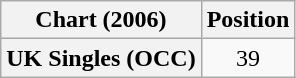<table class="wikitable plainrowheaders" style="text-align:center">
<tr>
<th>Chart (2006)</th>
<th>Position</th>
</tr>
<tr>
<th scope="row">UK Singles (OCC)</th>
<td>39</td>
</tr>
</table>
